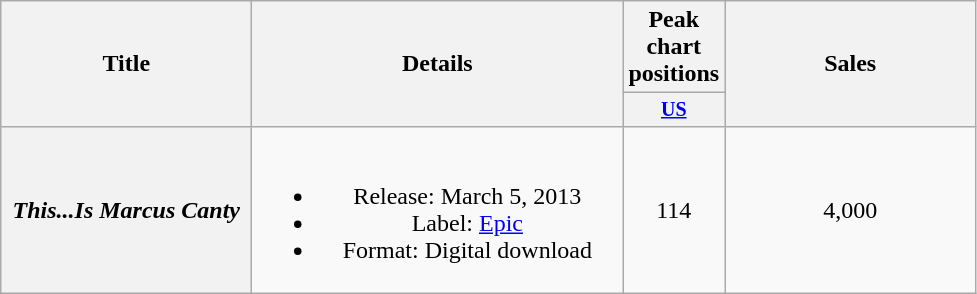<table class="wikitable plainrowheaders" style="text-align:center;">
<tr>
<th rowspan="2" style="width:10em;">Title</th>
<th rowspan="2" style="width:15em;">Details</th>
<th colspan="1">Peak chart positions</th>
<th rowspan="2" style="width:10em;">Sales</th>
</tr>
<tr style="font-size:smaller;">
<th width="35"><a href='#'>US</a></th>
</tr>
<tr>
<th scope="row"><em>This...Is Marcus Canty</em></th>
<td><br><ul><li>Release: March 5, 2013</li><li>Label: <a href='#'>Epic</a></li><li>Format: Digital download</li></ul></td>
<td>114</td>
<td>4,000</td>
</tr>
</table>
